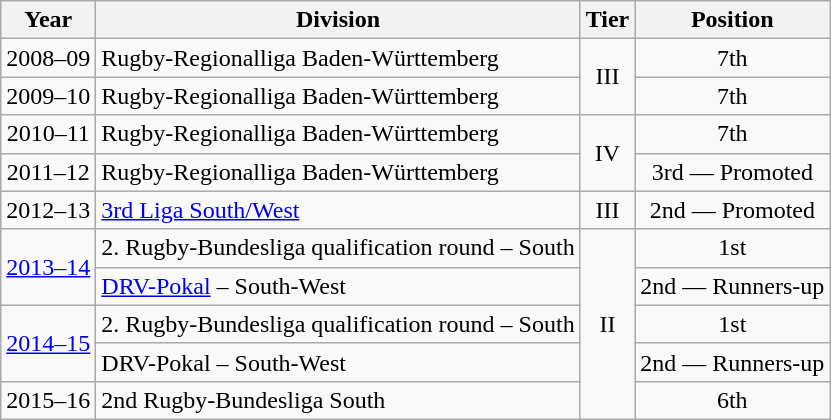<table class="wikitable">
<tr>
<th>Year</th>
<th>Division</th>
<th>Tier</th>
<th>Position</th>
</tr>
<tr align="center">
<td>2008–09</td>
<td align="left">Rugby-Regionalliga Baden-Württemberg</td>
<td rowspan=2>III</td>
<td>7th</td>
</tr>
<tr align="center">
<td>2009–10</td>
<td align="left">Rugby-Regionalliga Baden-Württemberg</td>
<td>7th</td>
</tr>
<tr align="center">
<td>2010–11</td>
<td align="left">Rugby-Regionalliga Baden-Württemberg</td>
<td rowspan=2>IV</td>
<td>7th</td>
</tr>
<tr align="center">
<td>2011–12</td>
<td align="left">Rugby-Regionalliga Baden-Württemberg</td>
<td>3rd — Promoted</td>
</tr>
<tr align="center">
<td>2012–13</td>
<td align="left"><a href='#'>3rd Liga South/West</a></td>
<td>III</td>
<td>2nd — Promoted</td>
</tr>
<tr align="center">
<td rowspan=2><a href='#'>2013–14</a></td>
<td align="left">2. Rugby-Bundesliga qualification round – South</td>
<td rowspan=5>II</td>
<td>1st</td>
</tr>
<tr align="center">
<td align="left"><a href='#'>DRV-Pokal</a> – South-West</td>
<td>2nd — Runners-up</td>
</tr>
<tr align="center">
<td rowspan=2><a href='#'>2014–15</a></td>
<td align="left">2. Rugby-Bundesliga qualification round – South</td>
<td>1st</td>
</tr>
<tr align="center">
<td align="left">DRV-Pokal – South-West</td>
<td>2nd — Runners-up</td>
</tr>
<tr align="center">
<td>2015–16</td>
<td align="left">2nd Rugby-Bundesliga South</td>
<td>6th</td>
</tr>
</table>
